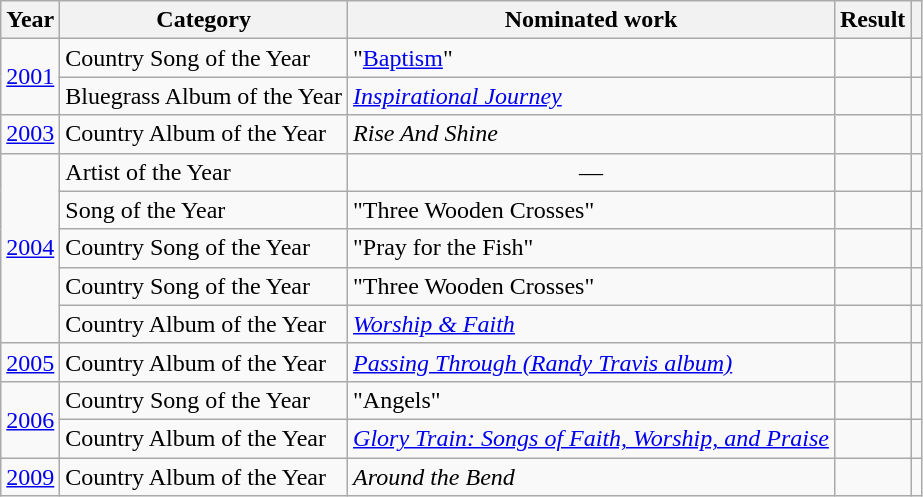<table class="wikitable sortable">
<tr>
<th>Year</th>
<th>Category</th>
<th>Nominated work</th>
<th>Result</th>
<th class="unsortable"></th>
</tr>
<tr>
<td style="text-align:center;" rowspan="2"><a href='#'>2001</a></td>
<td>Country Song of the Year</td>
<td>"<a href='#'>Baptism</a>" </td>
<td></td>
<td style="text-align:center;"></td>
</tr>
<tr>
<td>Bluegrass Album of the Year</td>
<td><em><a href='#'>Inspirational Journey</a></em></td>
<td></td>
<td style="text-align:center;"></td>
</tr>
<tr>
<td style="text-align:center;"><a href='#'>2003</a></td>
<td>Country Album of the Year</td>
<td><em>Rise And Shine</em></td>
<td></td>
<td style="text-align:center;"></td>
</tr>
<tr>
<td rowspan="5" style="text-align:center;"><a href='#'>2004</a></td>
<td>Artist of the Year</td>
<td style="text-align:center;">—</td>
<td></td>
<td style="text-align:center;"></td>
</tr>
<tr>
<td>Song of the Year</td>
<td>"Three Wooden Crosses"</td>
<td></td>
<td style="text-align:center;"></td>
</tr>
<tr>
<td>Country Song of the Year</td>
<td>"Pray for the Fish"</td>
<td></td>
<td style="text-align:center;"></td>
</tr>
<tr>
<td>Country Song of the Year</td>
<td>"Three Wooden Crosses"</td>
<td></td>
<td style="text-align:center;"></td>
</tr>
<tr>
<td>Country Album of the Year</td>
<td><em><a href='#'>Worship & Faith</a></em></td>
<td></td>
<td style="text-align:center;"></td>
</tr>
<tr>
<td style="text-align:center;"><a href='#'>2005</a></td>
<td>Country Album of the Year</td>
<td><em><a href='#'>Passing Through (Randy Travis album)</a></em></td>
<td></td>
<td style="text-align:center;"></td>
</tr>
<tr>
<td rowspan="2" style="text-align:center;"><a href='#'>2006</a></td>
<td>Country Song of the Year</td>
<td>"Angels"</td>
<td></td>
<td style="text-align:center;"></td>
</tr>
<tr>
<td>Country Album of the Year</td>
<td><em><a href='#'>Glory Train: Songs of Faith, Worship, and Praise</a></em></td>
<td></td>
<td style="text-align:center;"></td>
</tr>
<tr>
<td style="text-align:center;"><a href='#'>2009</a></td>
<td>Country Album of the Year</td>
<td><em>Around the Bend</em></td>
<td></td>
<td style="text-align:center;"></td>
</tr>
</table>
